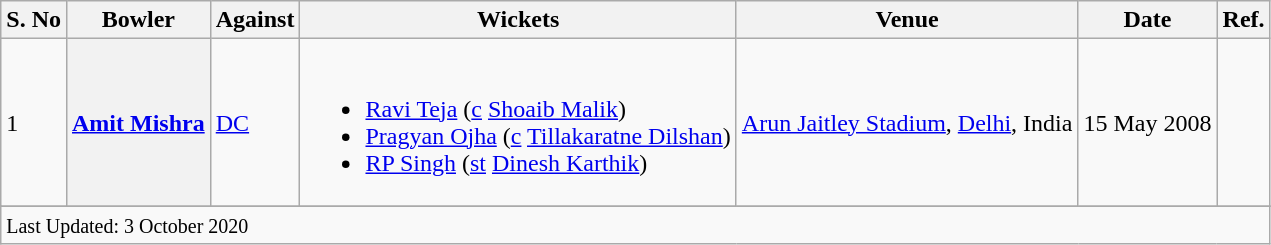<table class="wikitable">
<tr>
<th>S. No</th>
<th>Bowler</th>
<th>Against</th>
<th>Wickets</th>
<th>Venue</th>
<th>Date</th>
<th>Ref.</th>
</tr>
<tr>
<td>1</td>
<th scope="row" style="text-align:center;"><a href='#'>Amit Mishra</a></th>
<td><a href='#'>DC</a></td>
<td><br><ul><li><a href='#'>Ravi Teja</a> (<a href='#'>c</a> <a href='#'>Shoaib Malik</a>)</li><li><a href='#'>Pragyan Ojha</a> (<a href='#'>c</a> <a href='#'>Tillakaratne Dilshan</a>)</li><li><a href='#'>RP Singh</a> (<a href='#'>st</a> <a href='#'>Dinesh Karthik</a>)</li></ul></td>
<td><a href='#'>Arun Jaitley Stadium</a>, <a href='#'>Delhi</a>, India</td>
<td>15 May 2008</td>
<td></td>
</tr>
<tr>
</tr>
<tr class=sortbottom>
<td colspan=7><small>Last Updated: 3 October 2020</small></td>
</tr>
</table>
